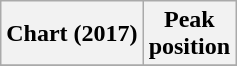<table class="wikitable sortable plainrowheaders" style="text-align:center">
<tr>
<th scope="col">Chart (2017)</th>
<th scope="col">Peak<br>position</th>
</tr>
<tr>
</tr>
</table>
